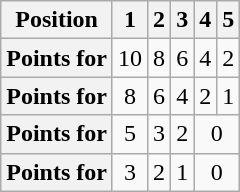<table class="wikitable floatright" style="text-align: center">
<tr>
<th scope="col">Position</th>
<th scope="col">1</th>
<th scope="col">2</th>
<th scope="col">3</th>
<th scope="col">4</th>
<th scope="col">5</th>
</tr>
<tr>
<th scope="row">Points for </th>
<td>10</td>
<td>8</td>
<td>6</td>
<td>4</td>
<td>2</td>
</tr>
<tr>
<th scope="row">Points for </th>
<td>8</td>
<td>6</td>
<td>4</td>
<td>2</td>
<td>1</td>
</tr>
<tr>
<th scope="row">Points for </th>
<td>5</td>
<td>3</td>
<td>2</td>
<td colspan="2">0</td>
</tr>
<tr>
<th scope="row">Points for </th>
<td>3</td>
<td>2</td>
<td>1</td>
<td colspan="2">0</td>
</tr>
</table>
